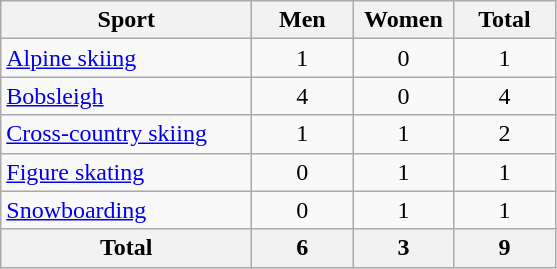<table class="wikitable" style="text-align:center; font-size: 100%">
<tr>
<th width=160>Sport</th>
<th width=60>Men</th>
<th width=60>Women</th>
<th width=60>Total</th>
</tr>
<tr>
<td align=left><a href='#'>Alpine skiing</a></td>
<td>1</td>
<td>0</td>
<td>1</td>
</tr>
<tr>
<td align=left><a href='#'>Bobsleigh</a></td>
<td>4</td>
<td>0</td>
<td>4</td>
</tr>
<tr>
<td align=left><a href='#'>Cross-country skiing</a></td>
<td>1</td>
<td>1</td>
<td>2</td>
</tr>
<tr>
<td align=left><a href='#'>Figure skating</a></td>
<td>0</td>
<td>1</td>
<td>1</td>
</tr>
<tr>
<td align=left><a href='#'>Snowboarding</a></td>
<td>0</td>
<td>1</td>
<td>1</td>
</tr>
<tr>
<th>Total</th>
<th>6</th>
<th>3</th>
<th>9</th>
</tr>
</table>
